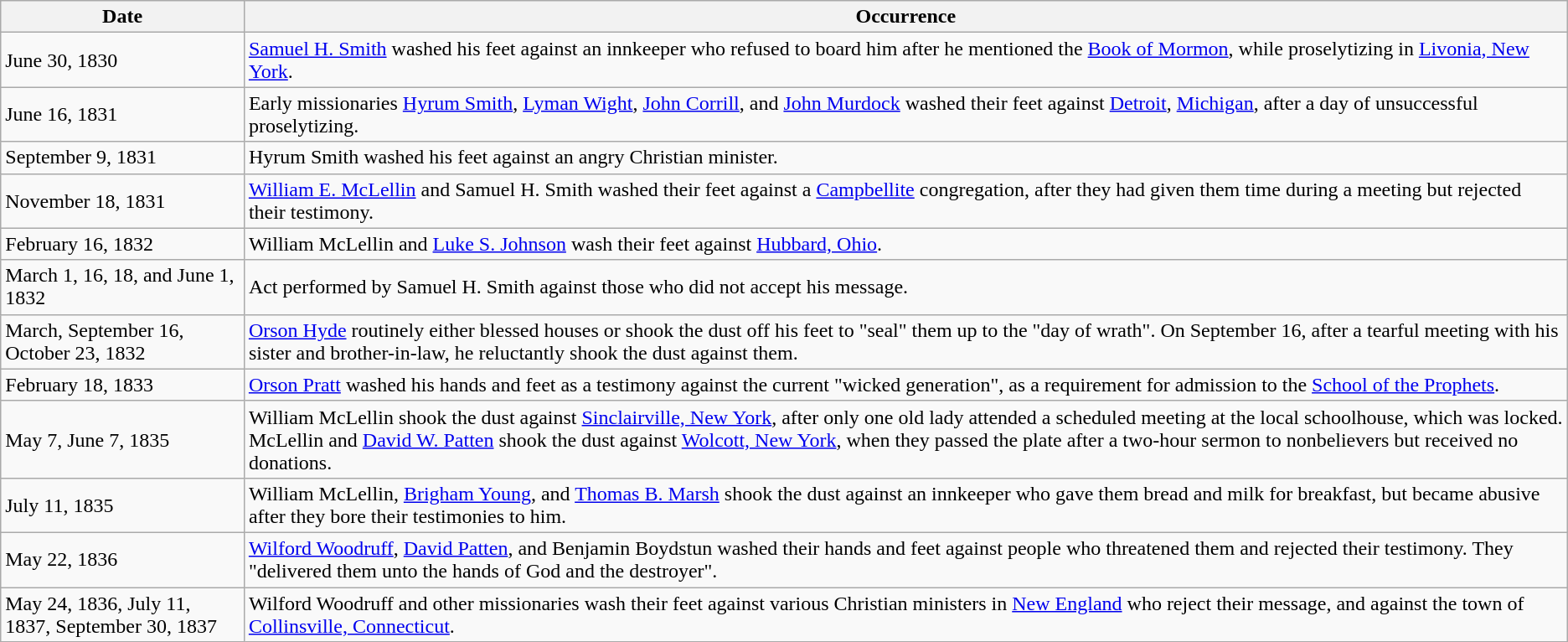<table class="wikitable">
<tr>
<th>Date</th>
<th>Occurrence</th>
</tr>
<tr>
<td>June 30, 1830</td>
<td><a href='#'>Samuel H. Smith</a> washed his feet against an innkeeper who refused to board him after he mentioned the <a href='#'>Book of Mormon</a>, while proselytizing in <a href='#'>Livonia, New York</a>.</td>
</tr>
<tr>
<td>June 16, 1831</td>
<td>Early missionaries <a href='#'>Hyrum Smith</a>, <a href='#'>Lyman Wight</a>, <a href='#'>John Corrill</a>, and <a href='#'>John Murdock</a> washed their feet against <a href='#'>Detroit</a>, <a href='#'>Michigan</a>, after a day of unsuccessful proselytizing.</td>
</tr>
<tr>
<td>September 9, 1831</td>
<td>Hyrum Smith washed his feet against an angry Christian minister.</td>
</tr>
<tr>
<td>November 18, 1831</td>
<td><a href='#'>William E. McLellin</a> and Samuel H. Smith washed their feet against a <a href='#'>Campbellite</a> congregation, after they had given them time during a meeting but rejected their testimony.</td>
</tr>
<tr>
<td>February 16, 1832</td>
<td>William McLellin and <a href='#'>Luke S. Johnson</a> wash their feet against <a href='#'>Hubbard, Ohio</a>.</td>
</tr>
<tr>
<td>March 1, 16, 18, and June 1, 1832</td>
<td>Act performed by Samuel H. Smith against those who did not accept his message.</td>
</tr>
<tr>
<td>March, September 16, October 23, 1832</td>
<td><a href='#'>Orson Hyde</a> routinely either blessed houses or shook the dust off his feet to "seal" them up to the "day of wrath". On September 16, after a tearful meeting with his sister and brother-in-law, he reluctantly shook the dust against them.</td>
</tr>
<tr>
<td>February 18, 1833</td>
<td><a href='#'>Orson Pratt</a> washed his hands and feet as a testimony against the current "wicked generation", as a requirement for admission to the <a href='#'>School of the Prophets</a>.</td>
</tr>
<tr>
<td>May 7, June 7, 1835</td>
<td>William McLellin shook the dust against <a href='#'>Sinclairville, New York</a>, after only one old lady attended a scheduled meeting at the local schoolhouse, which was locked. McLellin and <a href='#'>David W. Patten</a> shook the dust against <a href='#'>Wolcott, New York</a>, when they passed the plate after a two-hour sermon to nonbelievers but received no donations.</td>
</tr>
<tr>
<td>July 11, 1835</td>
<td>William McLellin, <a href='#'>Brigham Young</a>, and <a href='#'>Thomas B. Marsh</a> shook the dust against an innkeeper who gave them bread and milk for breakfast, but became abusive after they bore their testimonies to him.</td>
</tr>
<tr>
<td>May 22, 1836</td>
<td><a href='#'>Wilford Woodruff</a>, <a href='#'>David Patten</a>, and Benjamin Boydstun washed their hands and feet against people who threatened them and rejected their testimony. They "delivered them unto the hands of God and the destroyer".</td>
</tr>
<tr>
<td>May 24, 1836, July 11, 1837, September 30, 1837</td>
<td>Wilford Woodruff and other missionaries wash their feet against various Christian ministers in <a href='#'>New England</a> who reject their message, and against the town of <a href='#'>Collinsville, Connecticut</a>.</td>
</tr>
</table>
